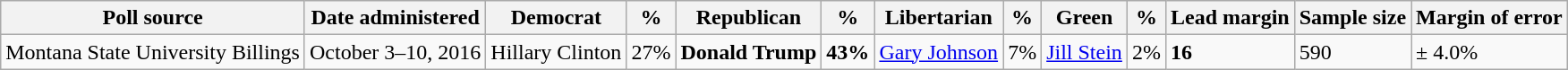<table class="wikitable">
<tr valign=bottom>
<th>Poll source</th>
<th>Date administered</th>
<th>Democrat</th>
<th>%</th>
<th>Republican</th>
<th>%</th>
<th>Libertarian</th>
<th>%</th>
<th>Green</th>
<th>%</th>
<th>Lead margin</th>
<th>Sample size</th>
<th>Margin of error</th>
</tr>
<tr>
<td>Montana State University Billings</td>
<td>October 3–10, 2016</td>
<td>Hillary Clinton</td>
<td>27%</td>
<td><strong>Donald Trump</strong></td>
<td><strong>43%</strong></td>
<td><a href='#'>Gary Johnson</a></td>
<td>7%</td>
<td><a href='#'>Jill Stein</a></td>
<td>2%</td>
<td><strong>16</strong></td>
<td>590</td>
<td>± 4.0%</td>
</tr>
</table>
